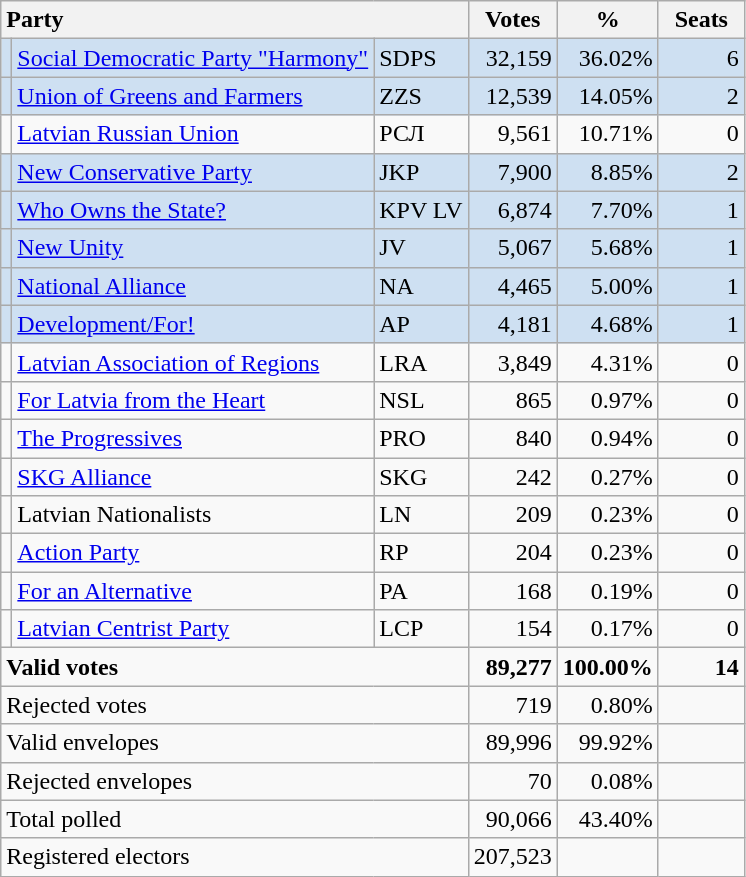<table class="wikitable" border="1" style="text-align:right;">
<tr>
<th style="text-align:left;" colspan=3>Party</th>
<th align=center width="50">Votes</th>
<th align=center width="50">%</th>
<th align=center width="50">Seats</th>
</tr>
<tr style="background:#CEE0F2;">
<td></td>
<td align=left style="white-space: nowrap;"><a href='#'>Social Democratic Party "Harmony"</a></td>
<td align=left>SDPS</td>
<td>32,159</td>
<td>36.02%</td>
<td>6</td>
</tr>
<tr style="background:#CEE0F2;">
<td></td>
<td align=left><a href='#'>Union of Greens and Farmers</a></td>
<td align=left>ZZS</td>
<td>12,539</td>
<td>14.05%</td>
<td>2</td>
</tr>
<tr>
<td></td>
<td align=left><a href='#'>Latvian Russian Union</a></td>
<td align=left>РСЛ</td>
<td>9,561</td>
<td>10.71%</td>
<td>0</td>
</tr>
<tr style="background:#CEE0F2;">
<td></td>
<td align=left><a href='#'>New Conservative Party</a></td>
<td align=left>JKP</td>
<td>7,900</td>
<td>8.85%</td>
<td>2</td>
</tr>
<tr style="background:#CEE0F2;">
<td></td>
<td align=left><a href='#'>Who Owns the State?</a></td>
<td align=left>KPV LV</td>
<td>6,874</td>
<td>7.70%</td>
<td>1</td>
</tr>
<tr style="background:#CEE0F2;">
<td></td>
<td align=left><a href='#'>New Unity</a></td>
<td align=left>JV</td>
<td>5,067</td>
<td>5.68%</td>
<td>1</td>
</tr>
<tr style="background:#CEE0F2;">
<td></td>
<td align=left><a href='#'>National Alliance</a></td>
<td align=left>NA</td>
<td>4,465</td>
<td>5.00%</td>
<td>1</td>
</tr>
<tr style="background:#CEE0F2;">
<td></td>
<td align=left><a href='#'>Development/For!</a></td>
<td align=left>AP</td>
<td>4,181</td>
<td>4.68%</td>
<td>1</td>
</tr>
<tr>
<td></td>
<td align=left><a href='#'>Latvian Association of Regions</a></td>
<td align=left>LRA</td>
<td>3,849</td>
<td>4.31%</td>
<td>0</td>
</tr>
<tr>
<td></td>
<td align=left><a href='#'>For Latvia from the Heart</a></td>
<td align=left>NSL</td>
<td>865</td>
<td>0.97%</td>
<td>0</td>
</tr>
<tr>
<td></td>
<td align=left><a href='#'>The Progressives</a></td>
<td align=left>PRO</td>
<td>840</td>
<td>0.94%</td>
<td>0</td>
</tr>
<tr>
<td></td>
<td align=left><a href='#'>SKG Alliance</a></td>
<td align=left>SKG</td>
<td>242</td>
<td>0.27%</td>
<td>0</td>
</tr>
<tr>
<td></td>
<td align=left>Latvian Nationalists</td>
<td align=left>LN</td>
<td>209</td>
<td>0.23%</td>
<td>0</td>
</tr>
<tr>
<td></td>
<td align=left><a href='#'>Action Party</a></td>
<td align=left>RP</td>
<td>204</td>
<td>0.23%</td>
<td>0</td>
</tr>
<tr>
<td></td>
<td align=left><a href='#'>For an Alternative</a></td>
<td align=left>PA</td>
<td>168</td>
<td>0.19%</td>
<td>0</td>
</tr>
<tr>
<td></td>
<td align=left><a href='#'>Latvian Centrist Party</a></td>
<td align=left>LCP</td>
<td>154</td>
<td>0.17%</td>
<td>0</td>
</tr>
<tr style="font-weight:bold">
<td align=left colspan=3>Valid votes</td>
<td>89,277</td>
<td>100.00%</td>
<td>14</td>
</tr>
<tr>
<td align=left colspan=3>Rejected votes</td>
<td>719</td>
<td>0.80%</td>
<td></td>
</tr>
<tr>
<td align=left colspan=3>Valid envelopes</td>
<td>89,996</td>
<td>99.92%</td>
<td></td>
</tr>
<tr>
<td align=left colspan=3>Rejected envelopes</td>
<td>70</td>
<td>0.08%</td>
<td></td>
</tr>
<tr>
<td align=left colspan=3>Total polled</td>
<td>90,066</td>
<td>43.40%</td>
<td></td>
</tr>
<tr>
<td align=left colspan=3>Registered electors</td>
<td>207,523</td>
<td></td>
<td></td>
</tr>
</table>
